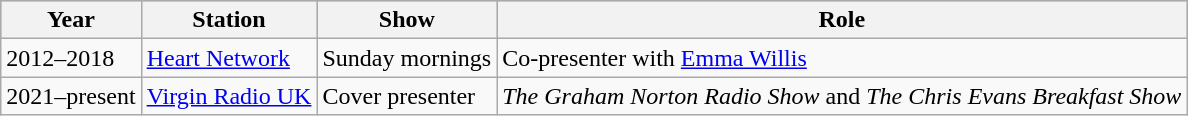<table class="wikitable">
<tr style="background:#b0c4de; text-align:center;">
<th>Year</th>
<th>Station</th>
<th>Show</th>
<th>Role</th>
</tr>
<tr>
<td>2012–2018</td>
<td><a href='#'>Heart Network</a></td>
<td>Sunday mornings</td>
<td>Co-presenter with <a href='#'>Emma Willis</a></td>
</tr>
<tr>
<td>2021–present</td>
<td><a href='#'>Virgin Radio UK</a></td>
<td>Cover presenter</td>
<td><em>The Graham Norton Radio Show</em> and <em>The Chris Evans Breakfast Show</em></td>
</tr>
</table>
